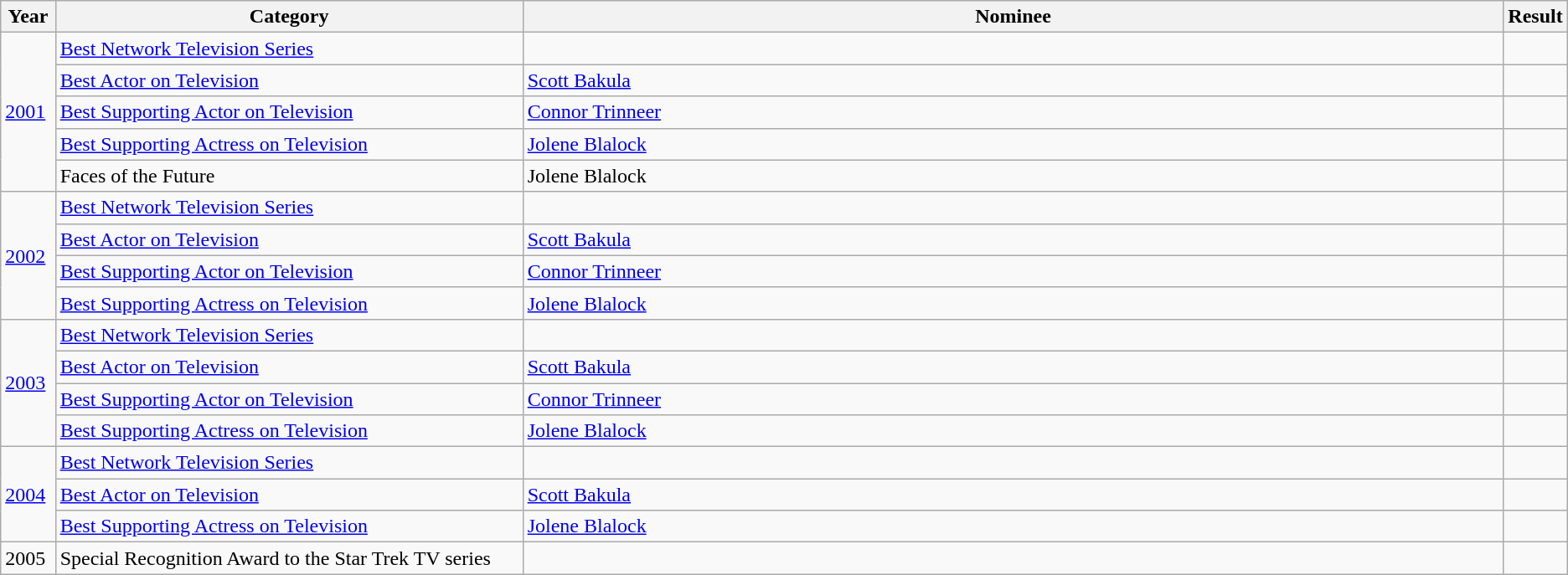<table class="wikitable">
<tr>
<th scope="col" width="3.5%">Year</th>
<th scope="col" width="30%">Category</th>
<th scope="col" width="63%">Nominee</th>
<th scope="col" width="3.5%">Result</th>
</tr>
<tr>
<td scope="row" rowspan=5><a href='#'>2001</a></td>
<td><a href='#'>Best Network Television Series</a></td>
<td></td>
<td></td>
</tr>
<tr>
<td><a href='#'>Best Actor on Television</a></td>
<td><a href='#'>Scott Bakula</a></td>
<td></td>
</tr>
<tr>
<td><a href='#'>Best Supporting Actor on Television</a></td>
<td><a href='#'>Connor Trinneer</a></td>
<td></td>
</tr>
<tr>
<td><a href='#'>Best Supporting Actress on Television</a></td>
<td><a href='#'>Jolene Blalock</a></td>
<td></td>
</tr>
<tr>
<td>Faces of the Future</td>
<td>Jolene Blalock</td>
<td></td>
</tr>
<tr>
<td scope="row" rowspan=4><a href='#'>2002</a></td>
<td><a href='#'>Best Network Television Series</a></td>
<td></td>
<td></td>
</tr>
<tr>
<td><a href='#'>Best Actor on Television</a></td>
<td><a href='#'>Scott Bakula</a></td>
<td></td>
</tr>
<tr>
<td><a href='#'>Best Supporting Actor on Television</a></td>
<td><a href='#'>Connor Trinneer</a></td>
<td></td>
</tr>
<tr>
<td><a href='#'>Best Supporting Actress on Television</a></td>
<td><a href='#'>Jolene Blalock</a></td>
<td></td>
</tr>
<tr>
<td scope="row" rowspan=4><a href='#'>2003</a></td>
<td><a href='#'>Best Network Television Series</a></td>
<td></td>
<td></td>
</tr>
<tr>
<td><a href='#'>Best Actor on Television</a></td>
<td><a href='#'>Scott Bakula</a></td>
<td></td>
</tr>
<tr>
<td><a href='#'>Best Supporting Actor on Television</a></td>
<td><a href='#'>Connor Trinneer</a></td>
<td></td>
</tr>
<tr>
<td><a href='#'>Best Supporting Actress on Television</a></td>
<td><a href='#'>Jolene Blalock</a></td>
<td></td>
</tr>
<tr>
<td scope="row" rowspan=3><a href='#'>2004</a></td>
<td><a href='#'>Best Network Television Series</a></td>
<td></td>
<td></td>
</tr>
<tr>
<td><a href='#'>Best Actor on Television</a></td>
<td><a href='#'>Scott Bakula</a></td>
<td></td>
</tr>
<tr>
<td><a href='#'>Best Supporting Actress on Television</a></td>
<td><a href='#'>Jolene Blalock</a></td>
<td></td>
</tr>
<tr>
<td>2005</td>
<td>Special Recognition Award to the Star Trek TV series</td>
<td></td>
<td></td>
</tr>
</table>
